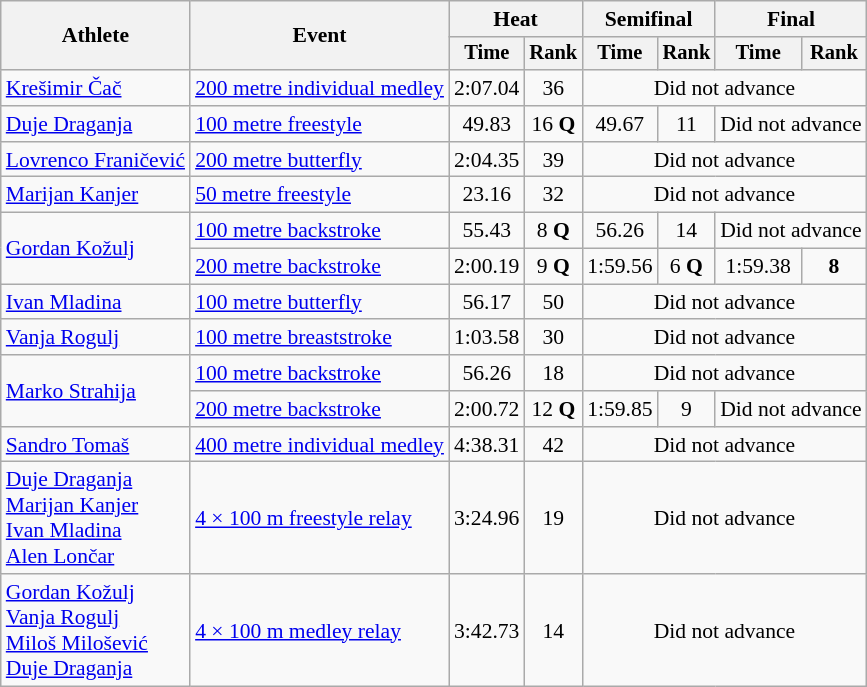<table class=wikitable style="font-size:90%">
<tr>
<th rowspan="2">Athlete</th>
<th rowspan="2">Event</th>
<th colspan="2">Heat</th>
<th colspan="2">Semifinal</th>
<th colspan="2">Final</th>
</tr>
<tr style="font-size:95%">
<th>Time</th>
<th>Rank</th>
<th>Time</th>
<th>Rank</th>
<th>Time</th>
<th>Rank</th>
</tr>
<tr align=center>
<td align=left><a href='#'>Krešimir Čač</a></td>
<td align=left><a href='#'>200 metre individual medley</a></td>
<td>2:07.04</td>
<td>36</td>
<td colspan=6>Did not advance</td>
</tr>
<tr align=center>
<td align=left><a href='#'>Duje Draganja</a></td>
<td align=left><a href='#'>100 metre freestyle</a></td>
<td>49.83</td>
<td>16 <strong>Q</strong></td>
<td>49.67</td>
<td>11</td>
<td colspan=2>Did not advance</td>
</tr>
<tr align=center>
<td align=left><a href='#'>Lovrenco Franičević</a></td>
<td align=left><a href='#'>200 metre butterfly</a></td>
<td>2:04.35</td>
<td>39</td>
<td colspan=6>Did not advance</td>
</tr>
<tr align=center>
<td align=left><a href='#'>Marijan Kanjer</a></td>
<td align=left><a href='#'>50 metre freestyle</a></td>
<td>23.16</td>
<td>32</td>
<td colspan=6>Did not advance</td>
</tr>
<tr align=center>
<td align=left rowspan=2><a href='#'>Gordan Kožulj</a></td>
<td align=left><a href='#'>100 metre backstroke</a></td>
<td>55.43</td>
<td>8 <strong>Q</strong></td>
<td>56.26</td>
<td>14</td>
<td colspan=6>Did not advance</td>
</tr>
<tr align=center>
<td align=left><a href='#'>200 metre backstroke</a></td>
<td>2:00.19</td>
<td>9 <strong>Q</strong></td>
<td>1:59.56</td>
<td>6 <strong>Q</strong></td>
<td>1:59.38</td>
<td><strong>8</strong></td>
</tr>
<tr align=center>
<td align=left><a href='#'>Ivan Mladina</a></td>
<td align=left><a href='#'>100 metre butterfly</a></td>
<td>56.17</td>
<td>50</td>
<td colspan=6>Did not advance</td>
</tr>
<tr align=center>
<td align=left><a href='#'>Vanja Rogulj</a></td>
<td align=left><a href='#'>100 metre breaststroke</a></td>
<td>1:03.58</td>
<td>30</td>
<td colspan=6>Did not advance</td>
</tr>
<tr align=center>
<td align=left rowspan=2><a href='#'>Marko Strahija</a></td>
<td align=left><a href='#'>100 metre backstroke</a></td>
<td>56.26</td>
<td>18</td>
<td colspan=6>Did not advance</td>
</tr>
<tr align=center>
<td align=left><a href='#'>200 metre backstroke</a></td>
<td>2:00.72</td>
<td>12 <strong>Q</strong></td>
<td>1:59.85</td>
<td>9</td>
<td colspan=2>Did not advance</td>
</tr>
<tr align=center>
<td align=left><a href='#'>Sandro Tomaš</a></td>
<td align=left><a href='#'>400 metre individual medley</a></td>
<td>4:38.31</td>
<td>42</td>
<td colspan=6>Did not advance</td>
</tr>
<tr align=center>
<td align=left><a href='#'>Duje Draganja</a><br><a href='#'>Marijan Kanjer</a><br><a href='#'>Ivan Mladina</a> <br><a href='#'>Alen Lončar</a></td>
<td align=left><a href='#'>4 × 100 m freestyle relay</a></td>
<td>3:24.96</td>
<td>19</td>
<td colspan=6>Did not advance</td>
</tr>
<tr align=center>
<td align=left><a href='#'>Gordan Kožulj</a><br><a href='#'>Vanja Rogulj</a><br><a href='#'>Miloš Milošević</a><br><a href='#'>Duje Draganja</a></td>
<td align=left><a href='#'>4 × 100 m medley relay</a></td>
<td>3:42.73</td>
<td>14</td>
<td colspan=6>Did not advance</td>
</tr>
</table>
